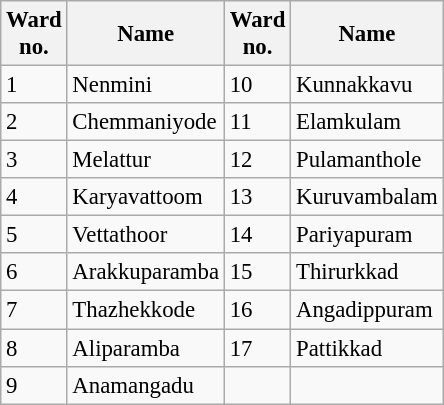<table class="wikitable sortable" style="font-size: 95%;">
<tr>
<th width="20px">Ward no.</th>
<th width="75px">Name</th>
<th width="20px">Ward no.</th>
<th width="75px">Name</th>
</tr>
<tr>
<td>1</td>
<td>Nenmini</td>
<td>10</td>
<td>Kunnakkavu</td>
</tr>
<tr>
<td>2</td>
<td>Chemmaniyode</td>
<td>11</td>
<td>Elamkulam</td>
</tr>
<tr>
<td>3</td>
<td>Melattur</td>
<td>12</td>
<td>Pulamanthole</td>
</tr>
<tr>
<td>4</td>
<td>Karyavattoom</td>
<td>13</td>
<td>Kuruvambalam</td>
</tr>
<tr>
<td>5</td>
<td>Vettathoor</td>
<td>14</td>
<td>Pariyapuram</td>
</tr>
<tr>
<td>6</td>
<td>Arakkuparamba</td>
<td>15</td>
<td>Thirurkkad</td>
</tr>
<tr>
<td>7</td>
<td>Thazhekkode</td>
<td>16</td>
<td>Angadippuram</td>
</tr>
<tr>
<td>8</td>
<td>Aliparamba</td>
<td>17</td>
<td>Pattikkad</td>
</tr>
<tr>
<td>9</td>
<td>Anamangadu</td>
<td></td>
<td></td>
</tr>
</table>
